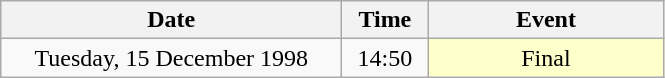<table class = "wikitable" style="text-align:center;">
<tr>
<th width=220>Date</th>
<th width=50>Time</th>
<th width=150>Event</th>
</tr>
<tr>
<td>Tuesday, 15 December 1998</td>
<td>14:50</td>
<td bgcolor=ffffcc>Final</td>
</tr>
</table>
